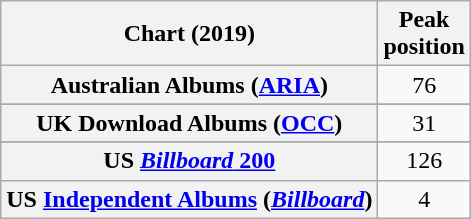<table class="wikitable sortable plainrowheaders" style="text-align:center">
<tr>
<th scope="col">Chart (2019)</th>
<th scope="col">Peak<br>position</th>
</tr>
<tr>
<th scope="row">Australian Albums (<a href='#'>ARIA</a>)</th>
<td>76</td>
</tr>
<tr>
</tr>
<tr>
<th scope="row">UK Download Albums (<a href='#'>OCC</a>)</th>
<td>31</td>
</tr>
<tr>
</tr>
<tr>
<th scope="row">US <a href='#'><em>Billboard</em> 200</a></th>
<td>126</td>
</tr>
<tr>
<th scope="row">US <a href='#'>Independent Albums</a> (<em><a href='#'>Billboard</a></em>)</th>
<td>4</td>
</tr>
</table>
